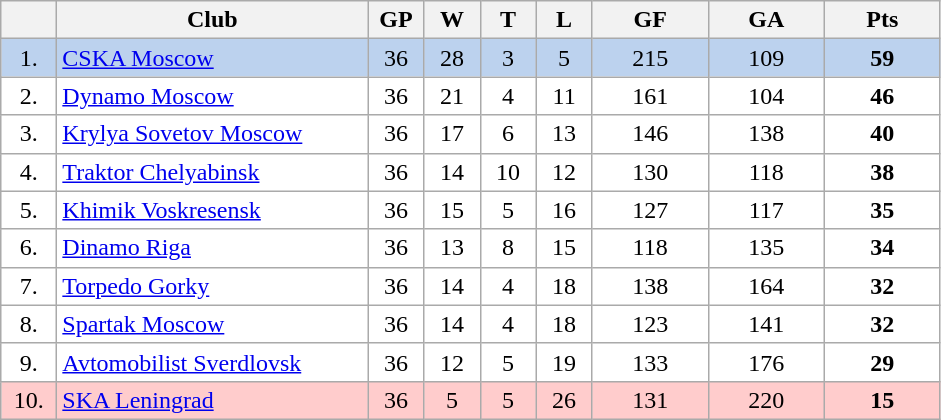<table class="wikitable">
<tr>
<th width="30"></th>
<th width="200">Club</th>
<th width="30">GP</th>
<th width="30">W</th>
<th width="30">T</th>
<th width="30">L</th>
<th width="70">GF</th>
<th width="70">GA</th>
<th width="70">Pts</th>
</tr>
<tr bgcolor="#BCD2EE" align="center">
<td>1.</td>
<td align="left"><a href='#'>CSKA Moscow</a></td>
<td>36</td>
<td>28</td>
<td>3</td>
<td>5</td>
<td>215</td>
<td>109</td>
<td><strong>59</strong></td>
</tr>
<tr bgcolor="#FFFFFF" align="center">
<td>2.</td>
<td align="left"><a href='#'>Dynamo Moscow</a></td>
<td>36</td>
<td>21</td>
<td>4</td>
<td>11</td>
<td>161</td>
<td>104</td>
<td><strong>46</strong></td>
</tr>
<tr bgcolor="#FFFFFF" align="center">
<td>3.</td>
<td align="left"><a href='#'>Krylya Sovetov Moscow</a></td>
<td>36</td>
<td>17</td>
<td>6</td>
<td>13</td>
<td>146</td>
<td>138</td>
<td><strong>40</strong></td>
</tr>
<tr bgcolor="#FFFFFF" align="center">
<td>4.</td>
<td align="left"><a href='#'>Traktor Chelyabinsk</a></td>
<td>36</td>
<td>14</td>
<td>10</td>
<td>12</td>
<td>130</td>
<td>118</td>
<td><strong>38</strong></td>
</tr>
<tr bgcolor="#FFFFFF" align="center">
<td>5.</td>
<td align="left"><a href='#'>Khimik Voskresensk</a></td>
<td>36</td>
<td>15</td>
<td>5</td>
<td>16</td>
<td>127</td>
<td>117</td>
<td><strong>35</strong></td>
</tr>
<tr bgcolor="#FFFFFF" align="center">
<td>6.</td>
<td align="left"><a href='#'>Dinamo Riga</a></td>
<td>36</td>
<td>13</td>
<td>8</td>
<td>15</td>
<td>118</td>
<td>135</td>
<td><strong>34</strong></td>
</tr>
<tr bgcolor="#FFFFFF" align="center">
<td>7.</td>
<td align="left"><a href='#'>Torpedo Gorky</a></td>
<td>36</td>
<td>14</td>
<td>4</td>
<td>18</td>
<td>138</td>
<td>164</td>
<td><strong>32</strong></td>
</tr>
<tr bgcolor="#FFFFFF" align="center">
<td>8.</td>
<td align="left"><a href='#'>Spartak Moscow</a></td>
<td>36</td>
<td>14</td>
<td>4</td>
<td>18</td>
<td>123</td>
<td>141</td>
<td><strong>32</strong></td>
</tr>
<tr bgcolor="#FFFFFF" align="center">
<td>9.</td>
<td align="left"><a href='#'>Avtomobilist Sverdlovsk</a></td>
<td>36</td>
<td>12</td>
<td>5</td>
<td>19</td>
<td>133</td>
<td>176</td>
<td><strong>29</strong></td>
</tr>
<tr bgcolor="#FFCCCC" align="center">
<td>10.</td>
<td align="left"><a href='#'>SKA Leningrad</a></td>
<td>36</td>
<td>5</td>
<td>5</td>
<td>26</td>
<td>131</td>
<td>220</td>
<td><strong>15</strong></td>
</tr>
</table>
